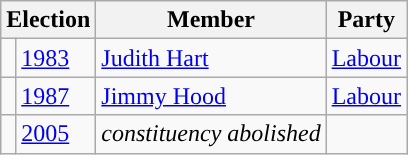<table class="wikitable">
<tr>
<th colspan="2">Election</th>
<th>Member</th>
<th>Party</th>
</tr>
<tr>
<td style="color:inherit;background-color: "></td>
<td><a href='#'>1983</a></td>
<td><a href='#'>Judith Hart</a></td>
<td><a href='#'>Labour</a></td>
</tr>
<tr>
<td style="color:inherit;background-color: "></td>
<td><a href='#'>1987</a></td>
<td><a href='#'>Jimmy Hood</a></td>
<td><a href='#'>Labour</a></td>
</tr>
<tr>
<td></td>
<td><a href='#'>2005</a></td>
<td><em>constituency abolished</em></td>
</tr>
</table>
